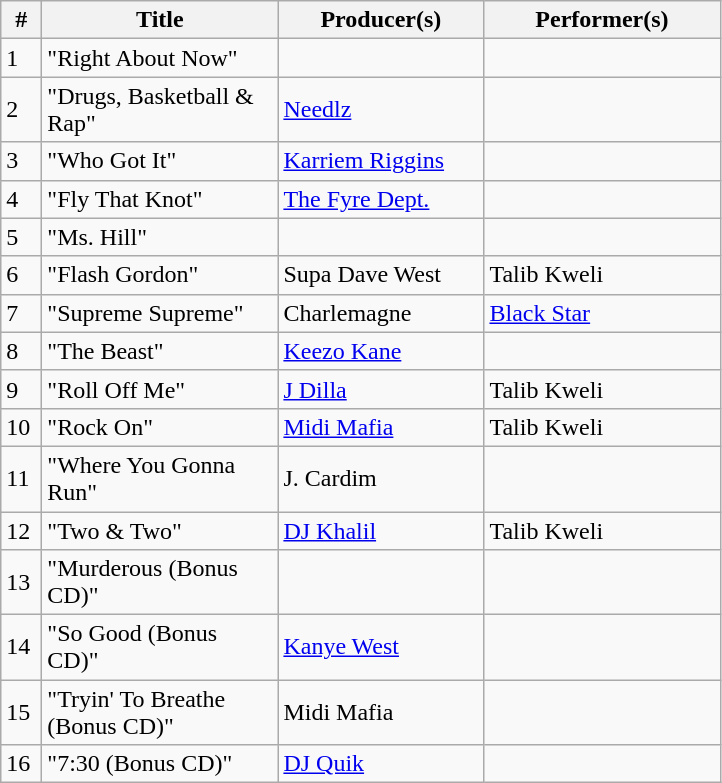<table class="wikitable">
<tr>
<th align="center" width="20">#</th>
<th align="center" width="150">Title</th>
<th align="center" width="130">Producer(s)</th>
<th align="center" width="150">Performer(s)</th>
</tr>
<tr>
<td>1</td>
<td>"Right About Now"</td>
<td></td>
<td></td>
</tr>
<tr>
<td>2</td>
<td>"Drugs, Basketball & Rap"</td>
<td><a href='#'>Needlz</a></td>
<td></td>
</tr>
<tr>
<td>3</td>
<td>"Who Got It"</td>
<td><a href='#'>Karriem Riggins</a></td>
<td></td>
</tr>
<tr>
<td>4</td>
<td>"Fly That Knot"</td>
<td><a href='#'>The Fyre Dept.</a></td>
<td></td>
</tr>
<tr>
<td>5</td>
<td>"Ms. Hill"</td>
<td></td>
<td></td>
</tr>
<tr>
<td>6</td>
<td>"Flash Gordon"</td>
<td>Supa Dave West</td>
<td>Talib Kweli</td>
</tr>
<tr>
<td>7</td>
<td>"Supreme Supreme"</td>
<td>Charlemagne</td>
<td><a href='#'>Black Star</a></td>
</tr>
<tr>
<td>8</td>
<td>"The Beast"</td>
<td><a href='#'>Keezo Kane</a></td>
<td></td>
</tr>
<tr>
<td>9</td>
<td>"Roll Off Me"</td>
<td><a href='#'>J Dilla</a></td>
<td>Talib Kweli</td>
</tr>
<tr>
<td>10</td>
<td>"Rock On"</td>
<td><a href='#'>Midi Mafia</a></td>
<td>Talib Kweli</td>
</tr>
<tr>
<td>11</td>
<td>"Where You Gonna Run"</td>
<td>J. Cardim</td>
<td></td>
</tr>
<tr>
<td>12</td>
<td>"Two & Two"</td>
<td><a href='#'>DJ Khalil</a></td>
<td>Talib Kweli</td>
</tr>
<tr>
<td>13</td>
<td>"Murderous (Bonus CD)"</td>
<td></td>
<td></td>
</tr>
<tr>
<td>14</td>
<td>"So Good (Bonus CD)"</td>
<td><a href='#'>Kanye West</a></td>
<td></td>
</tr>
<tr>
<td>15</td>
<td>"Tryin' To Breathe (Bonus CD)"</td>
<td>Midi Mafia</td>
<td></td>
</tr>
<tr>
<td>16</td>
<td>"7:30 (Bonus CD)"</td>
<td><a href='#'>DJ Quik</a></td>
<td></td>
</tr>
</table>
